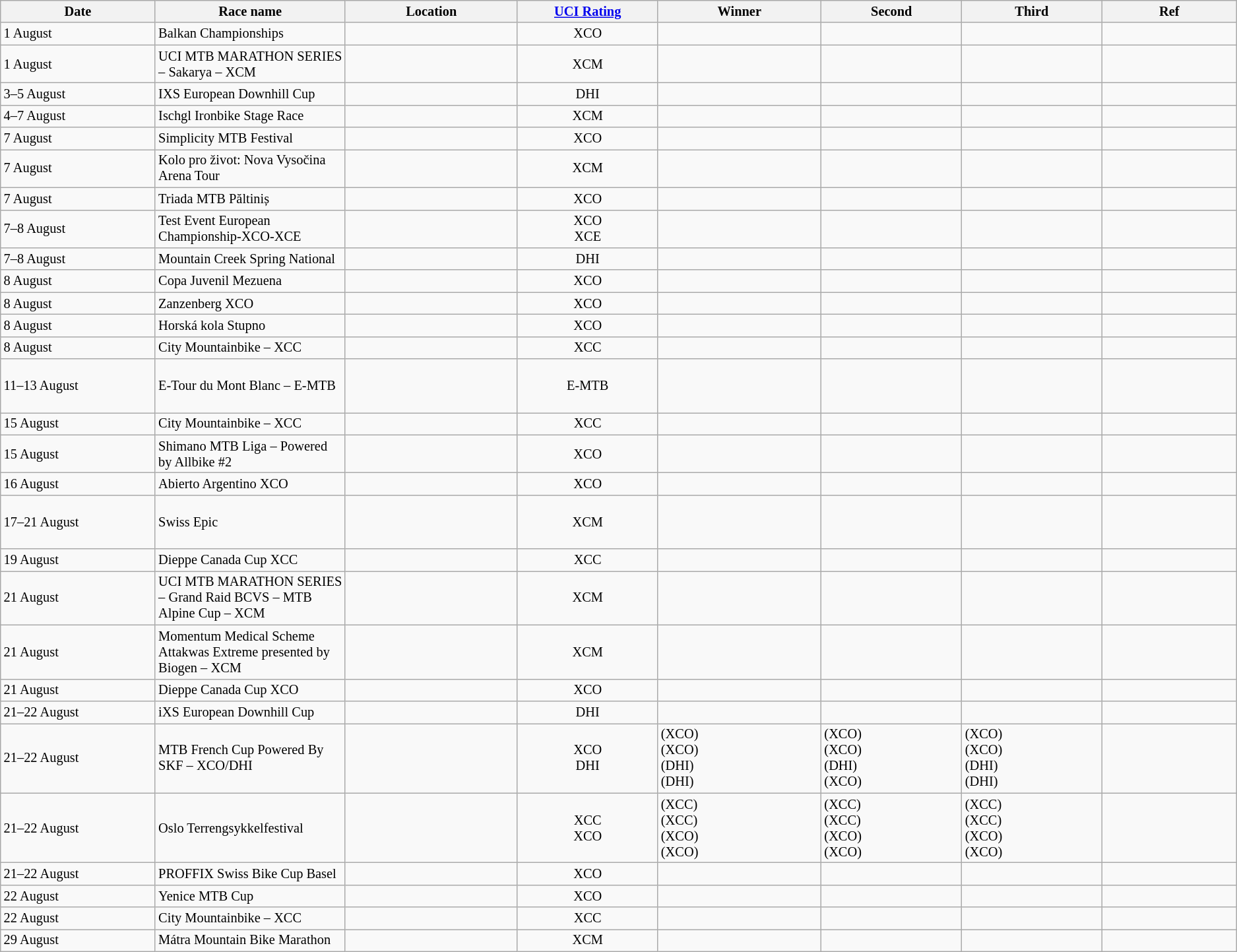<table class="wikitable sortable" style="font-size:85%;">
<tr>
<th style="width:190px;">Date</th>
<th style="width:210px;">Race name</th>
<th style="width:210px;">Location</th>
<th style="width:170px;"><a href='#'>UCI Rating</a></th>
<th width=200px>Winner</th>
<th style="width:170px;">Second</th>
<th style="width:170px;">Third</th>
<th style="width:170px;">Ref</th>
</tr>
<tr>
<td>1 August</td>
<td>Balkan Championships</td>
<td></td>
<td align=center>XCO</td>
<td><br></td>
<td><br></td>
<td><br></td>
<td align=center></td>
</tr>
<tr>
<td>1 August</td>
<td>UCI MTB MARATHON SERIES – Sakarya – XCM</td>
<td></td>
<td align=center>XCM</td>
<td><br></td>
<td><br></td>
<td><br></td>
<td align=center></td>
</tr>
<tr>
<td>3–5 August</td>
<td>IXS European Downhill Cup</td>
<td></td>
<td align=center>DHI</td>
<td><br></td>
<td><br></td>
<td><br></td>
<td align=center></td>
</tr>
<tr>
<td>4–7 August</td>
<td>Ischgl Ironbike Stage Race</td>
<td></td>
<td align=center>XCM</td>
<td><br></td>
<td><br></td>
<td><br></td>
<td align=center></td>
</tr>
<tr>
<td>7 August</td>
<td>Simplicity MTB Festival</td>
<td></td>
<td align=center>XCO</td>
<td><br></td>
<td><br></td>
<td><br></td>
<td align=center></td>
</tr>
<tr>
<td>7 August</td>
<td>Kolo pro život: Nova Vysočina Arena Tour</td>
<td></td>
<td align=center>XCM</td>
<td><br></td>
<td><br></td>
<td><br></td>
<td align=center></td>
</tr>
<tr>
<td>7 August</td>
<td>Triada MTB Păltiniș</td>
<td></td>
<td align=center>XCO</td>
<td><br></td>
<td><br></td>
<td><br></td>
<td align=center></td>
</tr>
<tr>
<td>7–8 August</td>
<td>Test Event European Championship-XCO-XCE</td>
<td></td>
<td align=center>XCO<br>XCE</td>
<td></td>
<td></td>
<td></td>
<td align=center></td>
</tr>
<tr>
<td>7–8 August</td>
<td>Mountain Creek Spring National</td>
<td></td>
<td align=center>DHI</td>
<td><br></td>
<td><br></td>
<td><br></td>
<td align=center></td>
</tr>
<tr>
<td>8 August</td>
<td>Copa Juvenil Mezuena</td>
<td></td>
<td align=center>XCO</td>
<td><br></td>
<td><br></td>
<td><br></td>
<td align=center></td>
</tr>
<tr>
<td>8 August</td>
<td>Zanzenberg XCO</td>
<td></td>
<td align=center>XCO</td>
<td><br></td>
<td><br></td>
<td><br></td>
<td align=center></td>
</tr>
<tr>
<td>8 August</td>
<td>Horská kola Stupno</td>
<td></td>
<td align=center>XCO</td>
<td><br></td>
<td><br></td>
<td><br></td>
<td align=center></td>
</tr>
<tr>
<td>8 August</td>
<td>City Mountainbike – XCC</td>
<td></td>
<td align=center>XCC</td>
<td><br></td>
<td><br></td>
<td><br></td>
<td align=center></td>
</tr>
<tr>
<td>11–13 August</td>
<td>E-Tour du Mont Blanc – E-MTB</td>
<td></td>
<td align=center>E-MTB</td>
<td><br><br><br></td>
<td><br><br><br></td>
<td><br></td>
<td align=center></td>
</tr>
<tr>
<td>15 August</td>
<td>City Mountainbike – XCC</td>
<td></td>
<td align=center>XCC</td>
<td><br></td>
<td><br></td>
<td><br></td>
<td align=center></td>
</tr>
<tr>
<td>15 August</td>
<td>Shimano MTB Liga – Powered by Allbike #2</td>
<td></td>
<td align=center>XCO</td>
<td><br></td>
<td><br></td>
<td><br></td>
<td align=center></td>
</tr>
<tr>
<td>16 August</td>
<td>Abierto Argentino XCO</td>
<td></td>
<td align=center>XCO</td>
<td><br></td>
<td><br></td>
<td><br></td>
<td align=center></td>
</tr>
<tr>
<td>17–21 August</td>
<td>Swiss Epic</td>
<td></td>
<td align=center>XCM</td>
<td><br><br><br></td>
<td><br><br><br></td>
<td><br><br><br></td>
<td align=center></td>
</tr>
<tr>
<td>19 August</td>
<td>Dieppe Canada Cup XCC</td>
<td></td>
<td align=center>XCC</td>
<td><br></td>
<td><br></td>
<td><br></td>
<td align=center></td>
</tr>
<tr>
<td>21 August</td>
<td>UCI MTB MARATHON SERIES – Grand Raid BCVS – MTB Alpine Cup – XCM</td>
<td></td>
<td align=center>XCM</td>
<td><br></td>
<td><br></td>
<td><br></td>
<td align=center></td>
</tr>
<tr>
<td>21 August</td>
<td>Momentum Medical Scheme Attakwas Extreme presented by Biogen – XCM</td>
<td></td>
<td align=center>XCM</td>
<td><br></td>
<td><br></td>
<td><br></td>
<td align=center></td>
</tr>
<tr>
<td>21 August</td>
<td>Dieppe Canada Cup XCO</td>
<td></td>
<td align=center>XCO</td>
<td><br></td>
<td><br></td>
<td><br></td>
<td align=center></td>
</tr>
<tr>
<td>21–22 August</td>
<td>iXS European Downhill Cup</td>
<td></td>
<td align=center>DHI</td>
<td><br></td>
<td><br></td>
<td><br></td>
<td align=center></td>
</tr>
<tr>
<td>21–22 August</td>
<td>MTB French Cup Powered By SKF – XCO/DHI</td>
<td></td>
<td align=center>XCO<br>DHI</td>
<td> (XCO)<br> (XCO)<br> (DHI)<br> (DHI)</td>
<td> (XCO)<br> (XCO)<br> (DHI)<br> (XCO)</td>
<td> (XCO)<br> (XCO)<br> (DHI)<br> (DHI)</td>
<td align=center></td>
</tr>
<tr>
<td>21–22 August</td>
<td>Oslo Terrengsykkelfestival</td>
<td></td>
<td align=center>XCC<br>XCO</td>
<td> (XCC)<br> (XCC)<br> (XCO)<br> (XCO)</td>
<td> (XCC)<br> (XCC)<br> (XCO)<br> (XCO)</td>
<td> (XCC)<br> (XCC)<br> (XCO)<br> (XCO)</td>
<td align=center></td>
</tr>
<tr>
<td>21–22 August</td>
<td>PROFFIX Swiss Bike Cup Basel</td>
<td></td>
<td align=center>XCO</td>
<td><br></td>
<td><br></td>
<td><br></td>
<td align=center></td>
</tr>
<tr>
<td>22 August</td>
<td>Yenice MTB Cup</td>
<td></td>
<td align=center>XCO</td>
<td><br></td>
<td></td>
<td></td>
<td align=center></td>
</tr>
<tr>
<td>22 August</td>
<td>City Mountainbike – XCC</td>
<td></td>
<td align=center>XCC</td>
<td><br></td>
<td><br></td>
<td><br></td>
<td align=center></td>
</tr>
<tr>
<td>29 August</td>
<td>Mátra Mountain Bike Marathon</td>
<td></td>
<td align=center>XCM</td>
<td><br></td>
<td><br></td>
<td><br></td>
<td align=center></td>
</tr>
</table>
